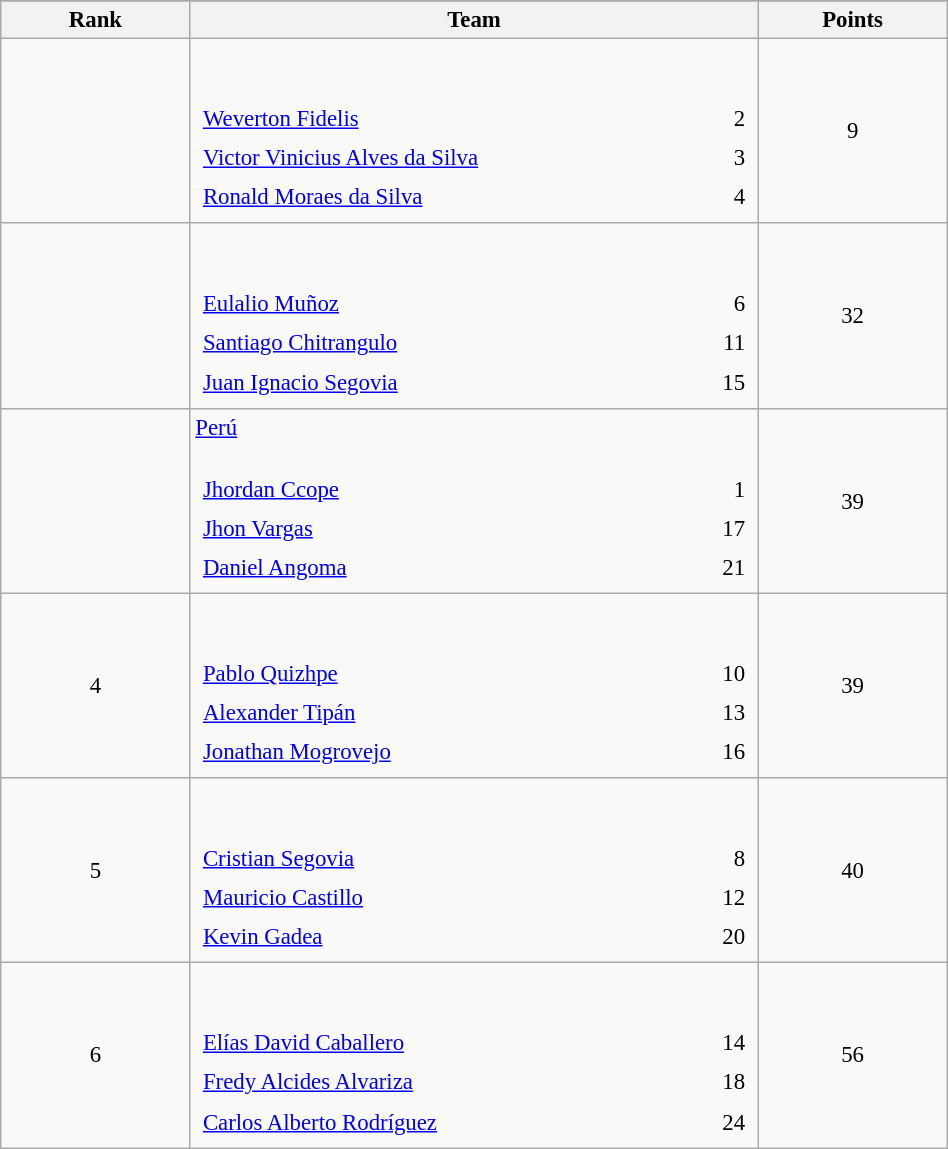<table class="wikitable sortable" style=" text-align:center; font-size:95%;" width="50%">
<tr>
</tr>
<tr>
<th width=10%>Rank</th>
<th width=30%>Team</th>
<th width=10%>Points</th>
</tr>
<tr>
<td align=center></td>
<td align=left> <br><br><table width=100%>
<tr>
<td align=left style="border:0"><a href='#'>Weverton Fidelis</a></td>
<td align=right style="border:0">2</td>
</tr>
<tr>
<td align=left style="border:0"><a href='#'>Victor Vinicius Alves da Silva</a></td>
<td align=right style="border:0">3</td>
</tr>
<tr>
<td align=left style="border:0"><a href='#'>Ronald Moraes da Silva</a></td>
<td align=right style="border:0">4</td>
</tr>
</table>
</td>
<td>9</td>
</tr>
<tr>
<td align=center></td>
<td align=left> <br><br><table width=100%>
<tr>
<td align=left style="border:0"><a href='#'>Eulalio Muñoz</a></td>
<td align=right style="border:0">6</td>
</tr>
<tr>
<td align=left style="border:0"><a href='#'>Santiago Chitrangulo</a></td>
<td align=right style="border:0">11</td>
</tr>
<tr>
<td align=left style="border:0"><a href='#'>Juan Ignacio Segovia</a></td>
<td align=right style="border:0">15</td>
</tr>
</table>
</td>
<td>32</td>
</tr>
<tr>
<td align=center></td>
<td align=left> <a href='#'>Perú</a> <br><br><table width=100%>
<tr>
<td align=left style="border:0"><a href='#'>Jhordan Ccope</a></td>
<td align=right style="border:0">1</td>
</tr>
<tr>
<td align=left style="border:0"><a href='#'>Jhon Vargas</a></td>
<td align=right style="border:0">17</td>
</tr>
<tr>
<td align=left style="border:0"><a href='#'>Daniel Angoma</a></td>
<td align=right style="border:0">21</td>
</tr>
</table>
</td>
<td>39</td>
</tr>
<tr>
<td align=center>4</td>
<td align=left> <br><br><table width=100%>
<tr>
<td align=left style="border:0"><a href='#'>Pablo Quizhpe</a></td>
<td align=right style="border:0">10</td>
</tr>
<tr>
<td align=left style="border:0"><a href='#'>Alexander Tipán</a></td>
<td align=right style="border:0">13</td>
</tr>
<tr>
<td align=left style="border:0"><a href='#'>Jonathan Mogrovejo</a></td>
<td align=right style="border:0">16</td>
</tr>
</table>
</td>
<td>39</td>
</tr>
<tr>
<td align=center>5</td>
<td align=left> <br><br><table width=100%>
<tr>
<td align=left style="border:0"><a href='#'>Cristian Segovia</a></td>
<td align=right style="border:0">8</td>
</tr>
<tr>
<td align=left style="border:0"><a href='#'>Mauricio Castillo</a></td>
<td align=right style="border:0">12</td>
</tr>
<tr>
<td align=left style="border:0"><a href='#'>Kevin Gadea</a></td>
<td align=right style="border:0">20</td>
</tr>
</table>
</td>
<td>40</td>
</tr>
<tr>
<td align=center>6</td>
<td align=left> <br><br><table width=100%>
<tr>
<td align=left style="border:0"><a href='#'>Elías David Caballero</a></td>
<td align=right style="border:0">14</td>
</tr>
<tr>
<td align=left style="border:0"><a href='#'>Fredy Alcides Alvariza</a></td>
<td align=right style="border:0">18</td>
</tr>
<tr>
<td align=left style="border:0"><a href='#'>Carlos Alberto Rodríguez</a></td>
<td align=right style="border:0">24</td>
</tr>
</table>
</td>
<td>56</td>
</tr>
</table>
